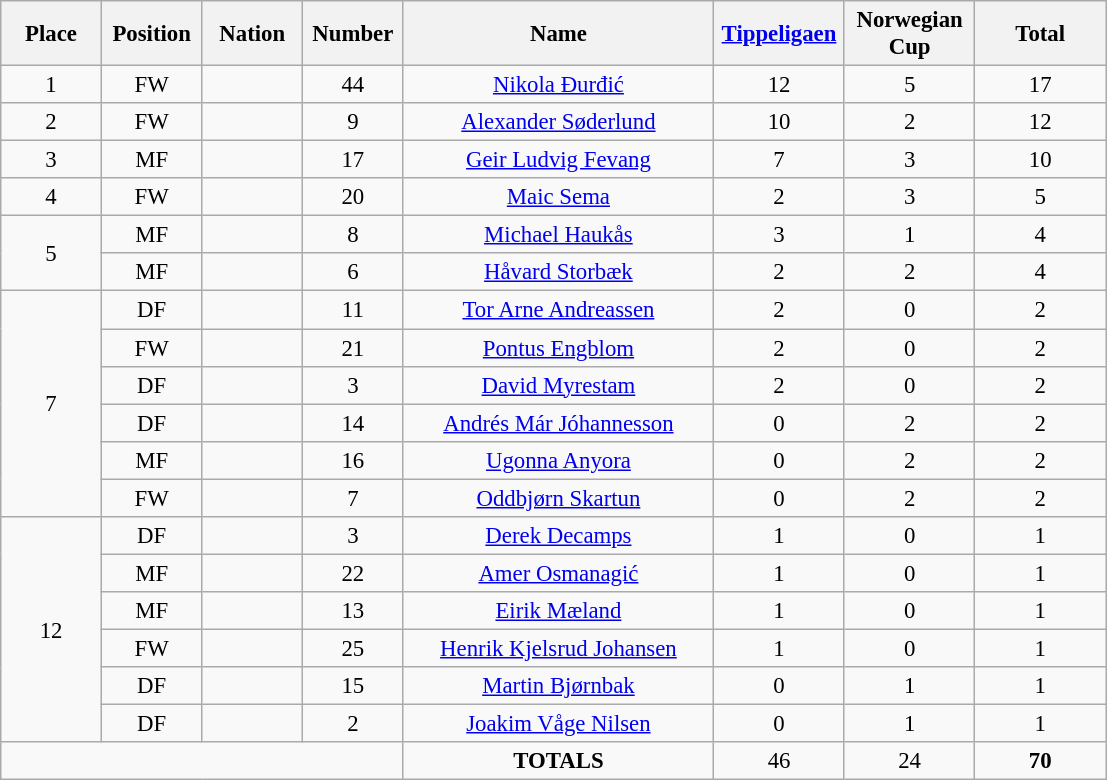<table class="wikitable" style="font-size: 95%; text-align: center;">
<tr>
<th width=60>Place</th>
<th width=60>Position</th>
<th width=60>Nation</th>
<th width=60>Number</th>
<th width=200>Name</th>
<th width=80><a href='#'>Tippeligaen</a></th>
<th width=80>Norwegian Cup</th>
<th width=80><strong>Total</strong></th>
</tr>
<tr>
<td>1</td>
<td>FW</td>
<td></td>
<td>44</td>
<td><a href='#'>Nikola Đurđić</a></td>
<td>12</td>
<td>5</td>
<td>17</td>
</tr>
<tr>
<td>2</td>
<td>FW</td>
<td></td>
<td>9</td>
<td><a href='#'>Alexander Søderlund</a></td>
<td>10</td>
<td>2</td>
<td>12</td>
</tr>
<tr>
<td>3</td>
<td>MF</td>
<td></td>
<td>17</td>
<td><a href='#'>Geir Ludvig Fevang</a></td>
<td>7</td>
<td>3</td>
<td>10</td>
</tr>
<tr>
<td>4</td>
<td>FW</td>
<td></td>
<td>20</td>
<td><a href='#'>Maic Sema</a></td>
<td>2</td>
<td>3</td>
<td>5</td>
</tr>
<tr>
<td rowspan="2">5</td>
<td>MF</td>
<td></td>
<td>8</td>
<td><a href='#'>Michael Haukås</a></td>
<td>3</td>
<td>1</td>
<td>4</td>
</tr>
<tr>
<td>MF</td>
<td></td>
<td>6</td>
<td><a href='#'>Håvard Storbæk</a></td>
<td>2</td>
<td>2</td>
<td>4</td>
</tr>
<tr>
<td rowspan="6">7</td>
<td>DF</td>
<td></td>
<td>11</td>
<td><a href='#'>Tor Arne Andreassen</a></td>
<td>2</td>
<td>0</td>
<td>2</td>
</tr>
<tr>
<td>FW</td>
<td></td>
<td>21</td>
<td><a href='#'>Pontus Engblom</a></td>
<td>2</td>
<td>0</td>
<td>2</td>
</tr>
<tr>
<td>DF</td>
<td></td>
<td>3</td>
<td><a href='#'>David Myrestam</a></td>
<td>2</td>
<td>0</td>
<td>2</td>
</tr>
<tr>
<td>DF</td>
<td></td>
<td>14</td>
<td><a href='#'>Andrés Már Jóhannesson</a></td>
<td>0</td>
<td>2</td>
<td>2</td>
</tr>
<tr>
<td>MF</td>
<td></td>
<td>16</td>
<td><a href='#'>Ugonna Anyora</a></td>
<td>0</td>
<td>2</td>
<td>2</td>
</tr>
<tr>
<td>FW</td>
<td></td>
<td>7</td>
<td><a href='#'>Oddbjørn Skartun</a></td>
<td>0</td>
<td>2</td>
<td>2</td>
</tr>
<tr>
<td rowspan="6">12</td>
<td>DF</td>
<td></td>
<td>3</td>
<td><a href='#'>Derek Decamps</a></td>
<td>1</td>
<td>0</td>
<td>1</td>
</tr>
<tr>
<td>MF</td>
<td></td>
<td>22</td>
<td><a href='#'>Amer Osmanagić</a></td>
<td>1</td>
<td>0</td>
<td>1</td>
</tr>
<tr>
<td>MF</td>
<td></td>
<td>13</td>
<td><a href='#'>Eirik Mæland</a></td>
<td>1</td>
<td>0</td>
<td>1</td>
</tr>
<tr>
<td>FW</td>
<td></td>
<td>25</td>
<td><a href='#'>Henrik Kjelsrud Johansen</a></td>
<td>1</td>
<td>0</td>
<td>1</td>
</tr>
<tr>
<td>DF</td>
<td></td>
<td>15</td>
<td><a href='#'>Martin Bjørnbak</a></td>
<td>0</td>
<td>1</td>
<td>1</td>
</tr>
<tr>
<td>DF</td>
<td></td>
<td>2</td>
<td><a href='#'>Joakim Våge Nilsen</a></td>
<td>0</td>
<td>1</td>
<td>1</td>
</tr>
<tr>
<td colspan="4"></td>
<td><strong>TOTALS</strong></td>
<td>46</td>
<td>24</td>
<td><strong>70</strong></td>
</tr>
</table>
